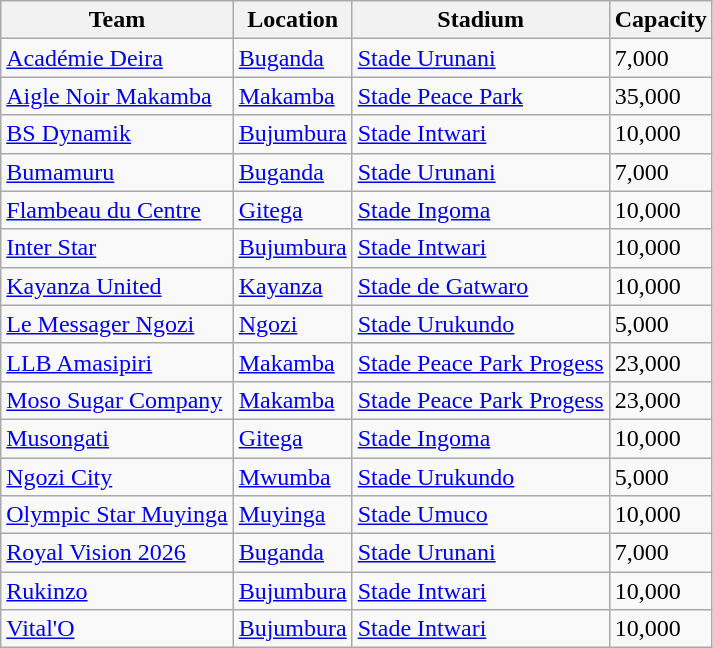<table class="wikitable sortable">
<tr>
<th>Team</th>
<th>Location</th>
<th>Stadium</th>
<th>Capacity</th>
</tr>
<tr>
<td><a href='#'>Académie Deira</a></td>
<td><a href='#'>Buganda</a></td>
<td><a href='#'>Stade Urunani</a></td>
<td>7,000</td>
</tr>
<tr>
<td><a href='#'>Aigle Noir Makamba</a></td>
<td><a href='#'>Makamba</a></td>
<td><a href='#'>Stade Peace Park</a></td>
<td>35,000</td>
</tr>
<tr>
<td><a href='#'>BS Dynamik</a></td>
<td><a href='#'>Bujumbura</a></td>
<td><a href='#'>Stade Intwari</a></td>
<td>10,000</td>
</tr>
<tr>
<td><a href='#'>Bumamuru</a></td>
<td><a href='#'>Buganda</a></td>
<td><a href='#'>Stade Urunani</a></td>
<td>7,000</td>
</tr>
<tr>
<td><a href='#'>Flambeau du Centre</a></td>
<td><a href='#'>Gitega</a></td>
<td><a href='#'>Stade Ingoma</a></td>
<td>10,000</td>
</tr>
<tr>
<td><a href='#'>Inter Star</a></td>
<td><a href='#'>Bujumbura</a></td>
<td><a href='#'>Stade Intwari</a></td>
<td>10,000</td>
</tr>
<tr>
<td><a href='#'>Kayanza United</a></td>
<td><a href='#'>Kayanza</a></td>
<td><a href='#'>Stade de Gatwaro</a></td>
<td>10,000</td>
</tr>
<tr>
<td><a href='#'>Le Messager Ngozi</a></td>
<td><a href='#'>Ngozi</a></td>
<td><a href='#'>Stade Urukundo</a></td>
<td>5,000</td>
</tr>
<tr>
<td><a href='#'>LLB Amasipiri</a></td>
<td><a href='#'>Makamba</a></td>
<td><a href='#'>Stade Peace Park Progess</a></td>
<td>23,000</td>
</tr>
<tr>
<td><a href='#'>Moso Sugar Company</a></td>
<td><a href='#'>Makamba</a></td>
<td><a href='#'>Stade Peace Park Progess</a></td>
<td>23,000</td>
</tr>
<tr>
<td><a href='#'>Musongati</a></td>
<td><a href='#'>Gitega</a></td>
<td><a href='#'>Stade Ingoma</a></td>
<td>10,000</td>
</tr>
<tr>
<td><a href='#'>Ngozi City</a></td>
<td><a href='#'>Mwumba</a></td>
<td><a href='#'>Stade Urukundo</a></td>
<td>5,000</td>
</tr>
<tr>
<td><a href='#'>Olympic Star Muyinga</a></td>
<td><a href='#'>Muyinga</a></td>
<td><a href='#'>Stade Umuco</a></td>
<td>10,000</td>
</tr>
<tr>
<td><a href='#'>Royal Vision 2026</a></td>
<td><a href='#'>Buganda</a></td>
<td><a href='#'>Stade Urunani</a></td>
<td>7,000</td>
</tr>
<tr>
<td><a href='#'>Rukinzo</a></td>
<td><a href='#'>Bujumbura</a></td>
<td><a href='#'>Stade Intwari</a></td>
<td>10,000</td>
</tr>
<tr>
<td><a href='#'>Vital'O</a></td>
<td><a href='#'>Bujumbura</a></td>
<td><a href='#'>Stade Intwari</a></td>
<td>10,000</td>
</tr>
</table>
